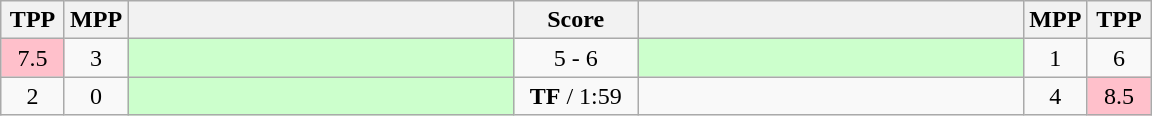<table class="wikitable" style="text-align: center;" |>
<tr>
<th width="35">TPP</th>
<th width="35">MPP</th>
<th width="250"></th>
<th width="75">Score</th>
<th width="250"></th>
<th width="35">MPP</th>
<th width="35">TPP</th>
</tr>
<tr>
<td bgcolor=pink>7.5</td>
<td>3</td>
<td style="text-align:left;" bgcolor="ccffcc"></td>
<td>5 - 6</td>
<td style="text-align:left;" bgcolor="ccffcc"><strong></strong></td>
<td>1</td>
<td>6</td>
</tr>
<tr>
<td>2</td>
<td>0</td>
<td style="text-align:left;" bgcolor="ccffcc"><strong></strong></td>
<td><strong>TF</strong> / 1:59</td>
<td style="text-align:left;"></td>
<td>4</td>
<td bgcolor=pink>8.5</td>
</tr>
</table>
